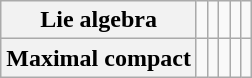<table class="wikitable">
<tr>
<th>Lie algebra</th>
<td></td>
<td></td>
<td></td>
<td></td>
<td></td>
</tr>
<tr>
<th>Maximal compact</th>
<td></td>
<td></td>
<td></td>
<td></td>
<td></td>
</tr>
</table>
